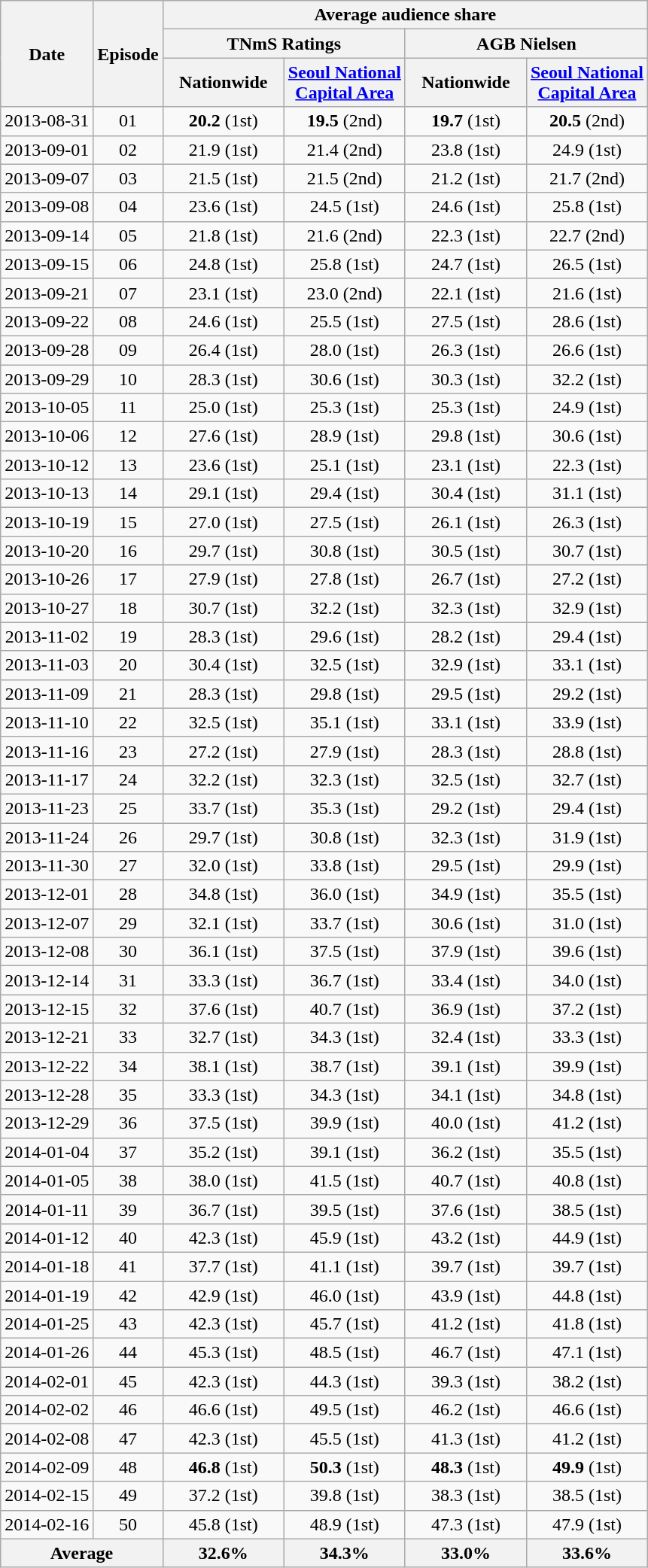<table class="wikitable" style="text-align:center">
<tr>
<th rowspan="3">Date</th>
<th rowspan="3">Episode</th>
<th colspan="4">Average audience share</th>
</tr>
<tr>
<th colspan="2">TNmS Ratings</th>
<th colspan="2">AGB Nielsen</th>
</tr>
<tr>
<th style="width:100px;">Nationwide</th>
<th style="width:100px;"><a href='#'>Seoul National Capital Area</a></th>
<th style="width:100px;">Nationwide</th>
<th style="width:100px;"><a href='#'>Seoul National Capital Area</a></th>
</tr>
<tr>
<td>2013-08-31</td>
<td>01</td>
<td><span><strong>20.2</strong> (1st)</span></td>
<td><span><strong>19.5</strong> (2nd)</span></td>
<td><span><strong>19.7</strong> (1st)</span></td>
<td><span><strong>20.5</strong> (2nd)</span></td>
</tr>
<tr>
<td>2013-09-01</td>
<td>02</td>
<td>21.9 (1st)</td>
<td>21.4 (2nd)</td>
<td>23.8 (1st)</td>
<td>24.9 (1st)</td>
</tr>
<tr>
<td>2013-09-07</td>
<td>03</td>
<td>21.5 (1st)</td>
<td>21.5 (2nd)</td>
<td>21.2 (1st)</td>
<td>21.7 (2nd)</td>
</tr>
<tr>
<td>2013-09-08</td>
<td>04</td>
<td>23.6 (1st)</td>
<td>24.5 (1st)</td>
<td>24.6 (1st)</td>
<td>25.8 (1st)</td>
</tr>
<tr>
<td>2013-09-14</td>
<td>05</td>
<td>21.8 (1st)</td>
<td>21.6 (2nd)</td>
<td>22.3 (1st)</td>
<td>22.7 (2nd)</td>
</tr>
<tr>
<td>2013-09-15</td>
<td>06</td>
<td>24.8 (1st)</td>
<td>25.8 (1st)</td>
<td>24.7 (1st)</td>
<td>26.5 (1st)</td>
</tr>
<tr>
<td>2013-09-21</td>
<td>07</td>
<td>23.1 (1st)</td>
<td>23.0 (2nd)</td>
<td>22.1 (1st)</td>
<td>21.6 (1st)</td>
</tr>
<tr>
<td>2013-09-22</td>
<td>08</td>
<td>24.6 (1st)</td>
<td>25.5 (1st)</td>
<td>27.5 (1st)</td>
<td>28.6 (1st)</td>
</tr>
<tr>
<td>2013-09-28</td>
<td>09</td>
<td>26.4 (1st)</td>
<td>28.0 (1st)</td>
<td>26.3 (1st)</td>
<td>26.6 (1st)</td>
</tr>
<tr>
<td>2013-09-29</td>
<td>10</td>
<td>28.3 (1st)</td>
<td>30.6 (1st)</td>
<td>30.3 (1st)</td>
<td>32.2 (1st)</td>
</tr>
<tr>
<td>2013-10-05</td>
<td>11</td>
<td>25.0 (1st)</td>
<td>25.3 (1st)</td>
<td>25.3 (1st)</td>
<td>24.9 (1st)</td>
</tr>
<tr>
<td>2013-10-06</td>
<td>12</td>
<td>27.6 (1st)</td>
<td>28.9 (1st)</td>
<td>29.8 (1st)</td>
<td>30.6 (1st)</td>
</tr>
<tr>
<td>2013-10-12</td>
<td>13</td>
<td>23.6 (1st)</td>
<td>25.1 (1st)</td>
<td>23.1 (1st)</td>
<td>22.3 (1st)</td>
</tr>
<tr>
<td>2013-10-13</td>
<td>14</td>
<td>29.1 (1st)</td>
<td>29.4 (1st)</td>
<td>30.4 (1st)</td>
<td>31.1 (1st)</td>
</tr>
<tr>
<td>2013-10-19</td>
<td>15</td>
<td>27.0 (1st)</td>
<td>27.5 (1st)</td>
<td>26.1 (1st)</td>
<td>26.3 (1st)</td>
</tr>
<tr>
<td>2013-10-20</td>
<td>16</td>
<td>29.7 (1st)</td>
<td>30.8 (1st)</td>
<td>30.5 (1st)</td>
<td>30.7 (1st)</td>
</tr>
<tr>
<td>2013-10-26</td>
<td>17</td>
<td>27.9 (1st)</td>
<td>27.8 (1st)</td>
<td>26.7 (1st)</td>
<td>27.2 (1st)</td>
</tr>
<tr>
<td>2013-10-27</td>
<td>18</td>
<td>30.7 (1st)</td>
<td>32.2 (1st)</td>
<td>32.3 (1st)</td>
<td>32.9 (1st)</td>
</tr>
<tr>
<td>2013-11-02</td>
<td>19</td>
<td>28.3 (1st)</td>
<td>29.6 (1st)</td>
<td>28.2 (1st)</td>
<td>29.4 (1st)</td>
</tr>
<tr>
<td>2013-11-03</td>
<td>20</td>
<td>30.4 (1st)</td>
<td>32.5 (1st)</td>
<td>32.9 (1st)</td>
<td>33.1 (1st)</td>
</tr>
<tr>
<td>2013-11-09</td>
<td>21</td>
<td>28.3 (1st)</td>
<td>29.8 (1st)</td>
<td>29.5 (1st)</td>
<td>29.2 (1st)</td>
</tr>
<tr>
<td>2013-11-10</td>
<td>22</td>
<td>32.5 (1st)</td>
<td>35.1 (1st)</td>
<td>33.1 (1st)</td>
<td>33.9 (1st)</td>
</tr>
<tr>
<td>2013-11-16</td>
<td>23</td>
<td>27.2 (1st)</td>
<td>27.9 (1st)</td>
<td>28.3 (1st)</td>
<td>28.8 (1st)</td>
</tr>
<tr>
<td>2013-11-17</td>
<td>24</td>
<td>32.2 (1st)</td>
<td>32.3 (1st)</td>
<td>32.5 (1st)</td>
<td>32.7 (1st)</td>
</tr>
<tr>
<td>2013-11-23</td>
<td>25</td>
<td>33.7 (1st)</td>
<td>35.3 (1st)</td>
<td>29.2 (1st)</td>
<td>29.4 (1st)</td>
</tr>
<tr>
<td>2013-11-24</td>
<td>26</td>
<td>29.7 (1st)</td>
<td>30.8 (1st)</td>
<td>32.3 (1st)</td>
<td>31.9 (1st)</td>
</tr>
<tr>
<td>2013-11-30</td>
<td>27</td>
<td>32.0 (1st)</td>
<td>33.8 (1st)</td>
<td>29.5 (1st)</td>
<td>29.9 (1st)</td>
</tr>
<tr>
<td>2013-12-01</td>
<td>28</td>
<td>34.8 (1st)</td>
<td>36.0 (1st)</td>
<td>34.9 (1st)</td>
<td>35.5 (1st)</td>
</tr>
<tr>
<td>2013-12-07</td>
<td>29</td>
<td>32.1 (1st)</td>
<td>33.7 (1st)</td>
<td>30.6 (1st)</td>
<td>31.0 (1st)</td>
</tr>
<tr>
<td>2013-12-08</td>
<td>30</td>
<td>36.1 (1st)</td>
<td>37.5 (1st)</td>
<td>37.9 (1st)</td>
<td>39.6 (1st)</td>
</tr>
<tr>
<td>2013-12-14</td>
<td>31</td>
<td>33.3 (1st)</td>
<td>36.7 (1st)</td>
<td>33.4 (1st)</td>
<td>34.0 (1st)</td>
</tr>
<tr>
<td>2013-12-15</td>
<td>32</td>
<td>37.6 (1st)</td>
<td>40.7 (1st)</td>
<td>36.9 (1st)</td>
<td>37.2 (1st)</td>
</tr>
<tr>
<td>2013-12-21</td>
<td>33</td>
<td>32.7 (1st)</td>
<td>34.3 (1st)</td>
<td>32.4 (1st)</td>
<td>33.3 (1st)</td>
</tr>
<tr>
<td>2013-12-22</td>
<td>34</td>
<td>38.1 (1st)</td>
<td>38.7 (1st)</td>
<td>39.1 (1st)</td>
<td>39.9 (1st)</td>
</tr>
<tr>
<td>2013-12-28</td>
<td>35</td>
<td>33.3 (1st)</td>
<td>34.3 (1st)</td>
<td>34.1 (1st)</td>
<td>34.8 (1st)</td>
</tr>
<tr>
<td>2013-12-29</td>
<td>36</td>
<td>37.5 (1st)</td>
<td>39.9 (1st)</td>
<td>40.0 (1st)</td>
<td>41.2 (1st)</td>
</tr>
<tr>
<td>2014-01-04</td>
<td>37</td>
<td>35.2 (1st)</td>
<td>39.1 (1st)</td>
<td>36.2 (1st)</td>
<td>35.5 (1st)</td>
</tr>
<tr>
<td>2014-01-05</td>
<td>38</td>
<td>38.0 (1st)</td>
<td>41.5 (1st)</td>
<td>40.7 (1st)</td>
<td>40.8 (1st)</td>
</tr>
<tr>
<td>2014-01-11</td>
<td>39</td>
<td>36.7 (1st)</td>
<td>39.5 (1st)</td>
<td>37.6 (1st)</td>
<td>38.5 (1st)</td>
</tr>
<tr>
<td>2014-01-12</td>
<td>40</td>
<td>42.3 (1st)</td>
<td>45.9 (1st)</td>
<td>43.2 (1st)</td>
<td>44.9 (1st)</td>
</tr>
<tr>
<td>2014-01-18</td>
<td>41</td>
<td>37.7 (1st)</td>
<td>41.1 (1st)</td>
<td>39.7 (1st)</td>
<td>39.7 (1st)</td>
</tr>
<tr>
<td>2014-01-19</td>
<td>42</td>
<td>42.9 (1st)</td>
<td>46.0 (1st)</td>
<td>43.9 (1st)</td>
<td>44.8 (1st)</td>
</tr>
<tr>
<td>2014-01-25</td>
<td>43</td>
<td>42.3 (1st)</td>
<td>45.7 (1st)</td>
<td>41.2 (1st)</td>
<td>41.8 (1st)</td>
</tr>
<tr>
<td>2014-01-26</td>
<td>44</td>
<td>45.3 (1st)</td>
<td>48.5 (1st)</td>
<td>46.7 (1st)</td>
<td>47.1 (1st)</td>
</tr>
<tr>
<td>2014-02-01</td>
<td>45</td>
<td>42.3 (1st)</td>
<td>44.3 (1st)</td>
<td>39.3 (1st)</td>
<td>38.2 (1st)</td>
</tr>
<tr>
<td>2014-02-02</td>
<td>46</td>
<td>46.6 (1st)</td>
<td>49.5 (1st)</td>
<td>46.2 (1st)</td>
<td>46.6 (1st)</td>
</tr>
<tr>
<td>2014-02-08</td>
<td>47</td>
<td>42.3 (1st)</td>
<td>45.5 (1st)</td>
<td>41.3 (1st)</td>
<td>41.2 (1st)</td>
</tr>
<tr>
<td>2014-02-09</td>
<td>48</td>
<td><span><strong>46.8</strong> (1st)</span></td>
<td><span><strong>50.3</strong> (1st)</span></td>
<td><span><strong>48.3</strong> (1st)</span></td>
<td><span><strong>49.9</strong> (1st)</span></td>
</tr>
<tr>
<td>2014-02-15</td>
<td>49</td>
<td>37.2 (1st)</td>
<td>39.8 (1st)</td>
<td>38.3 (1st)</td>
<td>38.5 (1st)</td>
</tr>
<tr>
<td>2014-02-16</td>
<td>50</td>
<td>45.8 (1st)</td>
<td>48.9 (1st)</td>
<td>47.3 (1st)</td>
<td>47.9 (1st)</td>
</tr>
<tr>
<th colspan=2>Average</th>
<th>32.6%</th>
<th>34.3%</th>
<th>33.0%</th>
<th>33.6%</th>
</tr>
</table>
